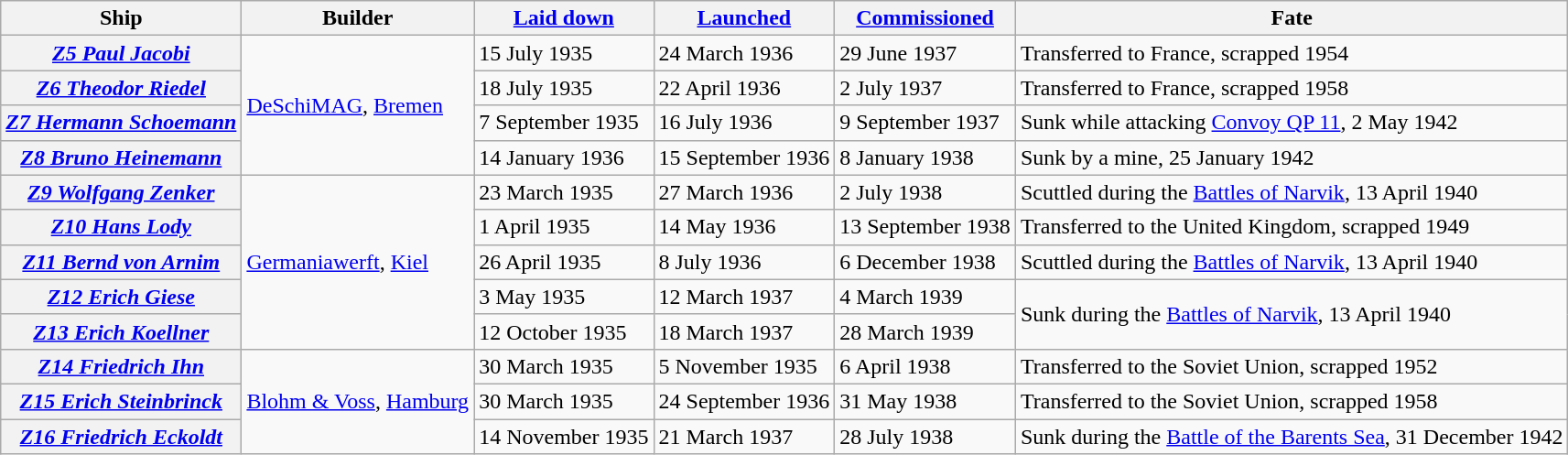<table class="wikitable sortable plainrowheaders">
<tr>
<th scope="col">Ship</th>
<th scope="col">Builder</th>
<th scope="col"><a href='#'>Laid down</a></th>
<th scope="col"><a href='#'>Launched</a></th>
<th scope="col"><a href='#'>Commissioned</a></th>
<th scope="col">Fate</th>
</tr>
<tr>
<th scope="row"><a href='#'><em>Z5 Paul Jacobi</em></a></th>
<td rowspan=4><a href='#'>DeSchiMAG</a>, <a href='#'>Bremen</a></td>
<td>15 July 1935</td>
<td>24 March 1936</td>
<td>29 June 1937</td>
<td data-sort-value="1954">Transferred to France, scrapped 1954</td>
</tr>
<tr>
<th scope="row"><a href='#'><em>Z6 Theodor Riedel</em></a></th>
<td>18 July 1935</td>
<td>22 April 1936</td>
<td>2 July 1937</td>
<td data-sort-value="1958">Transferred to France, scrapped 1958</td>
</tr>
<tr>
<th scope="row"><a href='#'><em>Z7 Hermann Schoemann</em></a></th>
<td>7 September 1935</td>
<td>16 July 1936</td>
<td>9 September 1937</td>
<td data-sort-value="2 May 1942">Sunk while attacking <a href='#'>Convoy QP 11</a>, 2 May 1942</td>
</tr>
<tr>
<th scope="row"><a href='#'><em>Z8 Bruno Heinemann</em></a></th>
<td>14 January 1936</td>
<td>15 September 1936</td>
<td>8 January 1938</td>
<td data-sort-value="25 January 1942">Sunk by a mine, 25 January 1942</td>
</tr>
<tr>
<th scope="row"><a href='#'><em>Z9 Wolfgang Zenker</em></a></th>
<td rowspan=5><a href='#'>Germaniawerft</a>, <a href='#'>Kiel</a></td>
<td>23 March 1935</td>
<td>27 March 1936</td>
<td>2 July 1938</td>
<td data-sort-value="13 April 1940">Scuttled during the <a href='#'>Battles of Narvik</a>, 13 April 1940</td>
</tr>
<tr>
<th scope="row"><a href='#'><em>Z10 Hans Lody</em></a></th>
<td>1 April 1935</td>
<td>14 May 1936</td>
<td>13 September 1938</td>
<td data-sort-value="1940">Transferred to the United Kingdom, scrapped 1949</td>
</tr>
<tr>
<th scope="row"><a href='#'><em>Z11 Bernd von Arnim</em></a></th>
<td>26 April 1935</td>
<td>8 July 1936</td>
<td>6 December 1938</td>
<td data-sort-value="13 April 1940">Scuttled during the <a href='#'>Battles of Narvik</a>, 13 April 1940</td>
</tr>
<tr>
<th scope="row"><a href='#'><em>Z12 Erich Giese</em></a></th>
<td>3 May 1935</td>
<td>12 March 1937</td>
<td>4 March 1939</td>
<td rowspan=2 data-sort-value="13 April 1940">Sunk during the <a href='#'>Battles of Narvik</a>, 13 April 1940</td>
</tr>
<tr>
<th scope="row"><a href='#'><em>Z13 Erich Koellner</em></a></th>
<td>12 October 1935</td>
<td>18 March 1937</td>
<td>28 March 1939</td>
</tr>
<tr>
<th scope="row"><a href='#'><em>Z14 Friedrich Ihn</em></a></th>
<td rowspan=3><a href='#'>Blohm & Voss</a>, <a href='#'>Hamburg</a></td>
<td>30 March 1935</td>
<td>5 November 1935</td>
<td>6 April 1938</td>
<td data-sort-value="1952">Transferred to the Soviet Union, scrapped 1952</td>
</tr>
<tr>
<th scope="row"><a href='#'><em>Z15 Erich Steinbrinck</em></a></th>
<td>30 March 1935</td>
<td>24 September 1936</td>
<td>31 May 1938</td>
<td data-sort-value="1958">Transferred to the Soviet Union, scrapped 1958</td>
</tr>
<tr>
<th scope="row"><a href='#'><em>Z16 Friedrich Eckoldt</em></a></th>
<td>14 November 1935</td>
<td>21 March 1937</td>
<td>28 July 1938</td>
<td data-sort-value="31 December 1942">Sunk during the <a href='#'>Battle of the Barents Sea</a>, 31 December 1942</td>
</tr>
</table>
